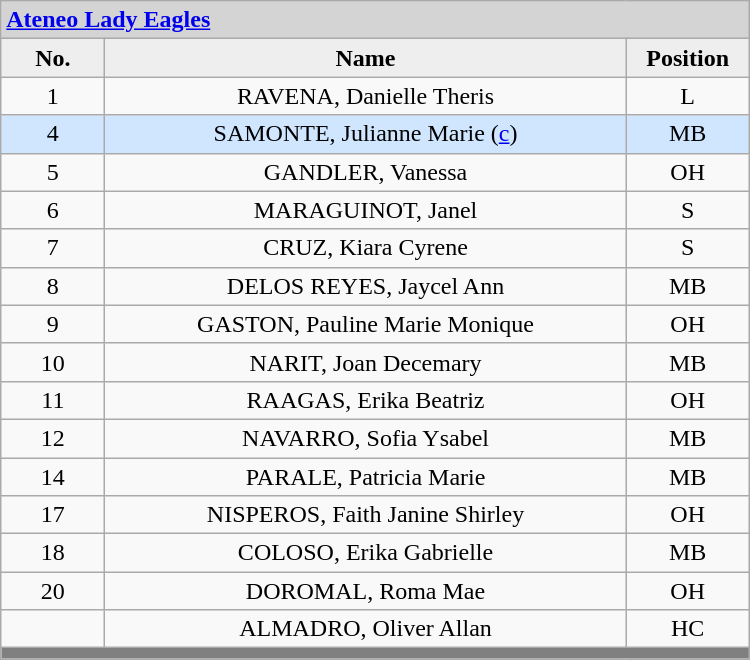<table class='wikitable mw-collapsible mw-collapsed' border=" none" style="text-align: center; width: 500px">
<tr>
<th style="background:#D4D4D4; text-align:left;" colspan=3><a href='#'>Ateneo Lady Eagles</a></th>
</tr>
<tr style="background:#EEEEEE; font-weight:bold;">
<td width=10%>No.</td>
<td width=50%>Name</td>
<td width=10%>Position</td>
</tr>
<tr>
<td>1</td>
<td>RAVENA, Danielle Theris</td>
<td>L</td>
</tr>
<tr style="background:#D0E6FF;">
<td>4</td>
<td>SAMONTE, Julianne Marie (<a href='#'>c</a>)</td>
<td>MB</td>
</tr>
<tr>
<td>5</td>
<td>GANDLER, Vanessa</td>
<td>OH</td>
</tr>
<tr>
<td>6</td>
<td>MARAGUINOT, Janel</td>
<td>S</td>
</tr>
<tr>
<td>7</td>
<td>CRUZ, Kiara Cyrene</td>
<td>S</td>
</tr>
<tr>
<td>8</td>
<td>DELOS REYES, Jaycel Ann</td>
<td>MB</td>
</tr>
<tr>
<td>9</td>
<td>GASTON, Pauline Marie Monique</td>
<td>OH</td>
</tr>
<tr>
<td>10</td>
<td>NARIT, Joan Decemary</td>
<td>MB</td>
</tr>
<tr>
<td>11</td>
<td>RAAGAS, Erika Beatriz</td>
<td>OH</td>
</tr>
<tr>
<td>12</td>
<td>NAVARRO, Sofia Ysabel</td>
<td>MB</td>
</tr>
<tr>
<td>14</td>
<td>PARALE, Patricia Marie</td>
<td>MB</td>
</tr>
<tr>
<td>17</td>
<td>NISPEROS, Faith Janine Shirley</td>
<td>OH</td>
</tr>
<tr>
<td>18</td>
<td>COLOSO, Erika Gabrielle</td>
<td>MB</td>
</tr>
<tr>
<td>20</td>
<td>DOROMAL, Roma Mae</td>
<td>OH</td>
</tr>
<tr>
<td></td>
<td>ALMADRO, Oliver Allan</td>
<td>HC</td>
</tr>
<tr>
<th style='background: grey;' colspan=3></th>
</tr>
</table>
